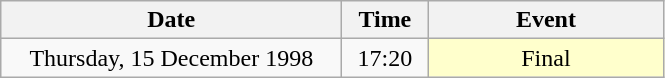<table class = "wikitable" style="text-align:center;">
<tr>
<th width=220>Date</th>
<th width=50>Time</th>
<th width=150>Event</th>
</tr>
<tr>
<td>Thursday, 15 December 1998</td>
<td>17:20</td>
<td bgcolor=ffffcc>Final</td>
</tr>
</table>
